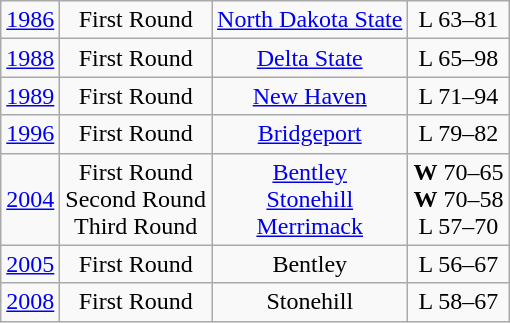<table class="wikitable">
<tr align="center">
<td><a href='#'>1986</a></td>
<td>First Round</td>
<td><a href='#'>North Dakota State</a></td>
<td>L 63–81</td>
</tr>
<tr align="center">
<td><a href='#'>1988</a></td>
<td>First Round</td>
<td><a href='#'>Delta State</a></td>
<td>L 65–98</td>
</tr>
<tr align="center">
<td><a href='#'>1989</a></td>
<td>First Round</td>
<td><a href='#'>New Haven</a></td>
<td>L 71–94</td>
</tr>
<tr align="center">
<td><a href='#'>1996</a></td>
<td>First Round</td>
<td><a href='#'>Bridgeport</a></td>
<td>L 79–82</td>
</tr>
<tr align="center">
<td><a href='#'>2004</a></td>
<td>First Round<br>Second Round<br>Third Round</td>
<td><a href='#'>Bentley</a><br><a href='#'>Stonehill</a><br><a href='#'>Merrimack</a></td>
<td><strong>W</strong> 70–65<br><strong>W</strong> 70–58<br>L 57–70</td>
</tr>
<tr align="center">
<td><a href='#'>2005</a></td>
<td>First Round</td>
<td>Bentley</td>
<td>L 56–67</td>
</tr>
<tr align="center">
<td><a href='#'>2008</a></td>
<td>First Round</td>
<td>Stonehill</td>
<td>L 58–67</td>
</tr>
</table>
